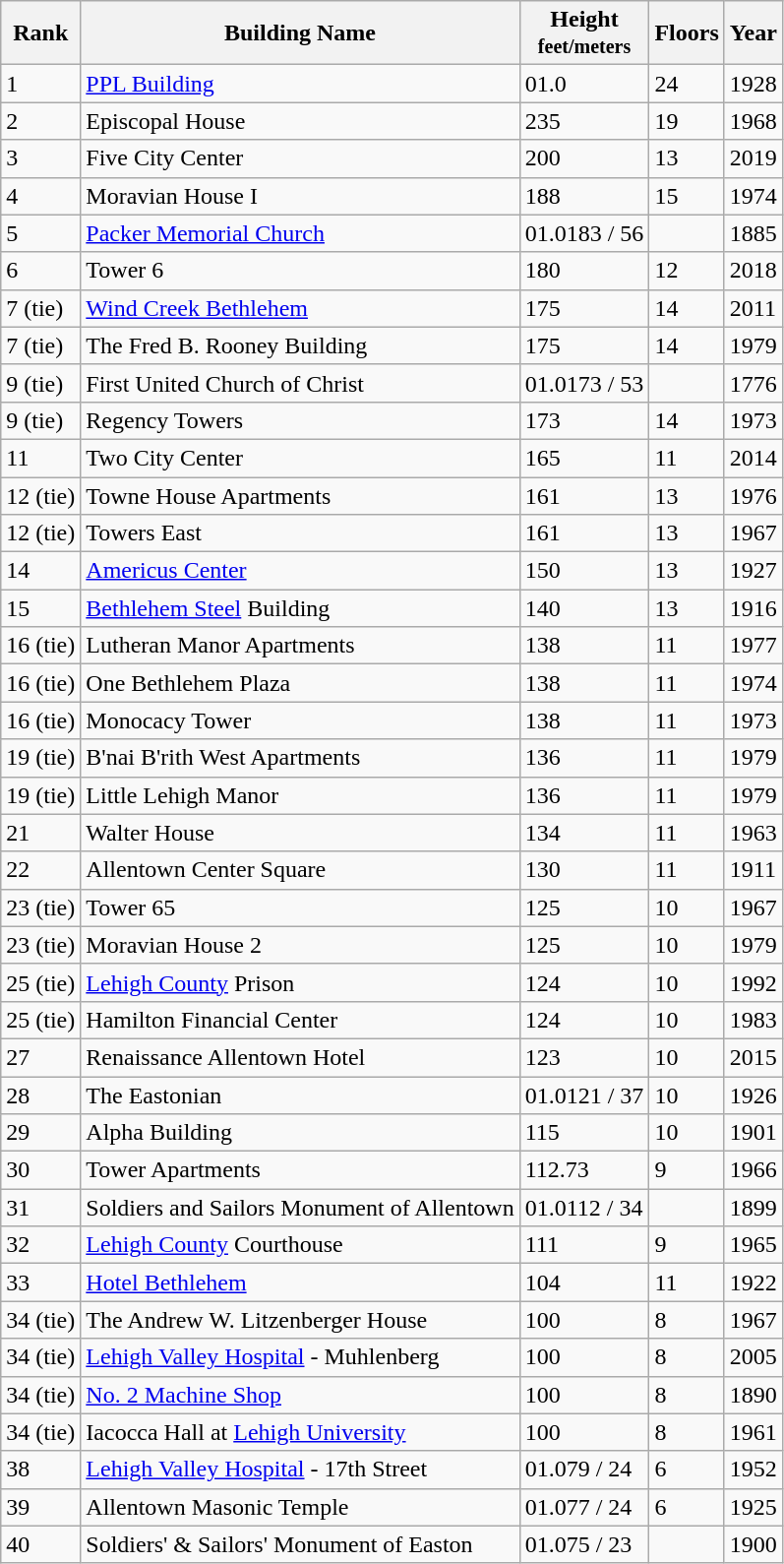<table class="wikitable sortable">
<tr>
<th>Rank</th>
<th>Building Name</th>
<th>Height<br><small>feet/meters</small></th>
<th>Floors</th>
<th>Year</th>
</tr>
<tr>
<td>1</td>
<td><a href='#'>PPL Building</a></td>
<td><span>01.0</span></td>
<td>24</td>
<td>1928</td>
</tr>
<tr>
<td>2</td>
<td>Episcopal House</td>
<td>235</td>
<td>19</td>
<td>1968</td>
</tr>
<tr>
<td>3</td>
<td>Five City Center</td>
<td>200</td>
<td>13</td>
<td>2019</td>
</tr>
<tr>
<td>4</td>
<td>Moravian House I</td>
<td>188</td>
<td>15</td>
<td>1974</td>
</tr>
<tr>
<td>5</td>
<td><a href='#'>Packer Memorial Church</a></td>
<td><span>01.0</span>183 / 56</td>
<td></td>
<td>1885</td>
</tr>
<tr>
<td>6</td>
<td>Tower 6</td>
<td>180</td>
<td>12</td>
<td>2018</td>
</tr>
<tr>
<td>7 (tie)</td>
<td><a href='#'>Wind Creek Bethlehem</a></td>
<td>175</td>
<td>14</td>
<td>2011</td>
</tr>
<tr>
<td>7 (tie)</td>
<td>The Fred B. Rooney Building</td>
<td>175</td>
<td>14</td>
<td>1979</td>
</tr>
<tr>
<td>9 (tie)</td>
<td>First United Church of Christ</td>
<td><span>01.0</span>173 / 53</td>
<td></td>
<td>1776</td>
</tr>
<tr>
<td>9 (tie)</td>
<td>Regency Towers</td>
<td>173</td>
<td>14</td>
<td>1973</td>
</tr>
<tr>
<td>11</td>
<td>Two City Center</td>
<td>165</td>
<td>11</td>
<td>2014</td>
</tr>
<tr>
<td>12 (tie)</td>
<td>Towne House Apartments</td>
<td>161</td>
<td>13</td>
<td>1976</td>
</tr>
<tr>
<td>12 (tie)</td>
<td>Towers East</td>
<td>161</td>
<td>13</td>
<td>1967</td>
</tr>
<tr>
<td>14</td>
<td><a href='#'>Americus Center</a></td>
<td>150</td>
<td>13</td>
<td>1927</td>
</tr>
<tr>
<td>15</td>
<td><a href='#'>Bethlehem Steel</a> Building</td>
<td>140</td>
<td>13</td>
<td>1916</td>
</tr>
<tr>
<td>16 (tie)</td>
<td>Lutheran Manor Apartments</td>
<td>138</td>
<td>11</td>
<td>1977</td>
</tr>
<tr>
<td>16 (tie)</td>
<td>One Bethlehem Plaza</td>
<td>138</td>
<td>11</td>
<td>1974</td>
</tr>
<tr>
<td>16 (tie)</td>
<td>Monocacy Tower</td>
<td>138</td>
<td>11</td>
<td>1973</td>
</tr>
<tr>
<td>19 (tie)</td>
<td>B'nai B'rith West Apartments</td>
<td>136</td>
<td>11</td>
<td>1979</td>
</tr>
<tr>
<td>19 (tie)</td>
<td>Little Lehigh Manor</td>
<td>136</td>
<td>11</td>
<td>1979</td>
</tr>
<tr>
<td>21</td>
<td>Walter House</td>
<td>134</td>
<td>11</td>
<td>1963</td>
</tr>
<tr>
<td>22</td>
<td>Allentown Center Square</td>
<td>130</td>
<td>11</td>
<td>1911</td>
</tr>
<tr>
<td>23 (tie)</td>
<td>Tower 65</td>
<td>125</td>
<td>10</td>
<td>1967</td>
</tr>
<tr>
<td>23 (tie)</td>
<td>Moravian House 2</td>
<td>125</td>
<td>10</td>
<td>1979</td>
</tr>
<tr>
<td>25 (tie)</td>
<td><a href='#'>Lehigh County</a> Prison</td>
<td>124</td>
<td>10</td>
<td>1992</td>
</tr>
<tr>
<td>25 (tie)</td>
<td>Hamilton Financial Center</td>
<td>124</td>
<td>10</td>
<td>1983</td>
</tr>
<tr>
<td>27</td>
<td>Renaissance Allentown Hotel</td>
<td>123</td>
<td>10</td>
<td>2015</td>
</tr>
<tr>
<td>28</td>
<td>The Eastonian</td>
<td><span>01.0</span>121 / 37</td>
<td>10</td>
<td>1926</td>
</tr>
<tr>
<td>29</td>
<td>Alpha Building</td>
<td>115</td>
<td>10</td>
<td>1901</td>
</tr>
<tr>
<td>30</td>
<td>Tower Apartments</td>
<td>112.73</td>
<td>9</td>
<td>1966</td>
</tr>
<tr>
<td>31</td>
<td>Soldiers and Sailors Monument of Allentown</td>
<td><span>01.0</span>112 / 34</td>
<td></td>
<td>1899</td>
</tr>
<tr>
<td>32</td>
<td><a href='#'>Lehigh County</a> Courthouse</td>
<td>111</td>
<td>9</td>
<td>1965</td>
</tr>
<tr>
<td>33</td>
<td><a href='#'>Hotel Bethlehem</a></td>
<td>104</td>
<td>11</td>
<td>1922</td>
</tr>
<tr>
<td>34 (tie)</td>
<td>The Andrew W. Litzenberger House</td>
<td>100</td>
<td>8</td>
<td>1967</td>
</tr>
<tr>
<td>34 (tie)</td>
<td><a href='#'>Lehigh Valley Hospital</a> - Muhlenberg</td>
<td>100</td>
<td>8</td>
<td>2005</td>
</tr>
<tr>
<td>34 (tie)</td>
<td><a href='#'>No. 2 Machine Shop</a></td>
<td>100</td>
<td>8</td>
<td>1890</td>
</tr>
<tr>
<td>34 (tie)</td>
<td>Iacocca Hall at <a href='#'>Lehigh University</a></td>
<td>100</td>
<td>8</td>
<td>1961</td>
</tr>
<tr>
<td>38</td>
<td><a href='#'>Lehigh Valley Hospital</a> - 17th Street</td>
<td><span>01.0</span>79 / 24</td>
<td>6</td>
<td>1952</td>
</tr>
<tr>
<td>39</td>
<td>Allentown Masonic Temple</td>
<td><span>01.0</span>77 / 24</td>
<td>6</td>
<td>1925</td>
</tr>
<tr>
<td>40</td>
<td>Soldiers' & Sailors' Monument of Easton</td>
<td><span>01.0</span>75 / 23</td>
<td></td>
<td>1900</td>
</tr>
</table>
